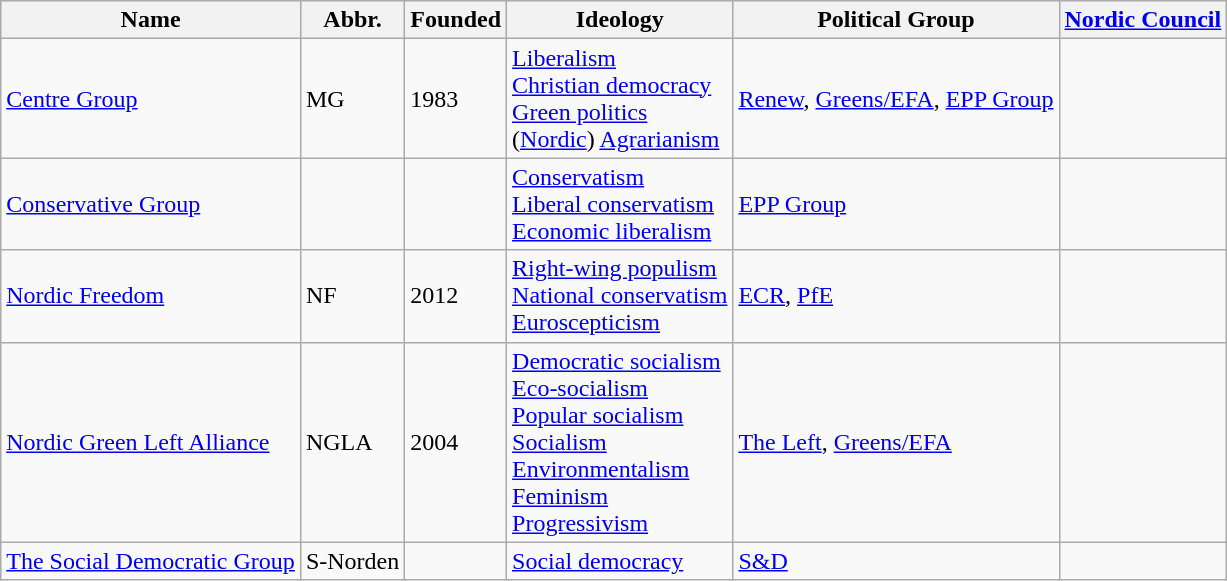<table class="wikitable centre sortable">
<tr>
<th>Name</th>
<th>Abbr.</th>
<th>Founded</th>
<th>Ideology</th>
<th>Political Group</th>
<th><a href='#'>Nordic Council</a></th>
</tr>
<tr>
<td><a href='#'>Centre Group</a></td>
<td>MG</td>
<td>1983</td>
<td><a href='#'>Liberalism</a><br><a href='#'>Christian democracy</a><br><a href='#'>Green politics</a><br>(<a href='#'>Nordic</a>) <a href='#'>Agrarianism</a></td>
<td><a href='#'>Renew</a>, <a href='#'>Greens/EFA</a>, <a href='#'>EPP Group</a></td>
<td></td>
</tr>
<tr>
<td><a href='#'>Conservative Group</a></td>
<td></td>
<td></td>
<td><a href='#'>Conservatism</a><br><a href='#'>Liberal conservatism</a><br><a href='#'>Economic liberalism</a></td>
<td><a href='#'>EPP Group</a></td>
<td></td>
</tr>
<tr>
<td><a href='#'>Nordic Freedom</a></td>
<td>NF</td>
<td>2012</td>
<td><a href='#'>Right-wing populism</a><br><a href='#'>National conservatism</a><br><a href='#'>Euroscepticism</a></td>
<td><a href='#'>ECR</a>, <a href='#'>PfE</a></td>
<td></td>
</tr>
<tr>
<td><a href='#'>Nordic Green Left Alliance</a></td>
<td>NGLA</td>
<td>2004</td>
<td><a href='#'>Democratic socialism</a><br><a href='#'>Eco-socialism</a><br><a href='#'>Popular socialism</a><br><a href='#'>Socialism</a><br><a href='#'>Environmentalism</a><br><a href='#'>Feminism</a><br><a href='#'>Progressivism</a></td>
<td><a href='#'>The Left</a>, <a href='#'>Greens/EFA</a></td>
<td></td>
</tr>
<tr>
<td><a href='#'>The Social Democratic Group</a></td>
<td>S-Norden</td>
<td></td>
<td><a href='#'>Social democracy</a></td>
<td><a href='#'>S&D</a></td>
<td></td>
</tr>
</table>
